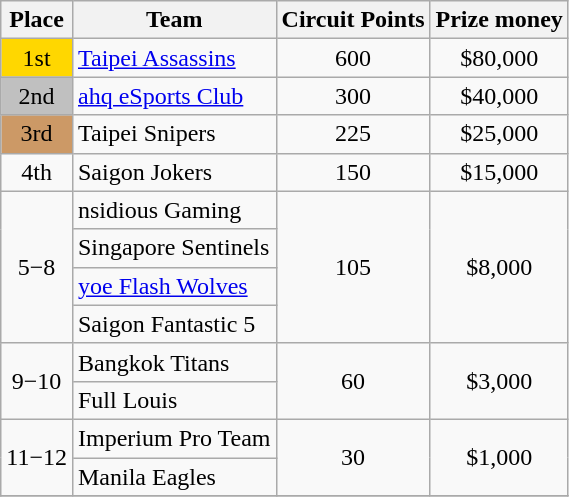<table class="wikitable" style="text-align:left">
<tr>
<th style="text-align:center"><strong>Place</strong></th>
<th style="text-align:center"><strong>Team</strong></th>
<th style="text-align:center"><strong>Circuit Points</strong></th>
<th style="text-align:center"><strong>Prize money</strong></th>
</tr>
<tr>
<td style="text-align:center; background:gold;">1st</td>
<td> <a href='#'>Taipei Assassins</a></td>
<td style="text-align:center">600</td>
<td style="text-align:center">$80,000</td>
</tr>
<tr>
<td style="text-align:center; background:silver;">2nd</td>
<td> <a href='#'>ahq eSports Club</a></td>
<td style="text-align:center">300</td>
<td style="text-align:center">$40,000</td>
</tr>
<tr>
<td style="text-align:center; background:#c96;">3rd</td>
<td> Taipei Snipers</td>
<td style="text-align:center">225</td>
<td style="text-align:center">$25,000</td>
</tr>
<tr>
<td style="text-align:center">4th</td>
<td> Saigon Jokers</td>
<td style="text-align:center">150</td>
<td style="text-align:center">$15,000</td>
</tr>
<tr>
<td style="text-align:center" rowspan="4">5−8</td>
<td> nsidious Gaming</td>
<td style="text-align:center" rowspan="4">105</td>
<td style="text-align:center" rowspan="4">$8,000</td>
</tr>
<tr>
<td> ⁠Singapore Sentinels</td>
</tr>
<tr>
<td> <a href='#'>yoe Flash Wolves</a></td>
</tr>
<tr>
<td> Saigon Fantastic 5</td>
</tr>
<tr>
<td style="text-align:center" rowspan="2">9−10</td>
<td> Bangkok Titans</td>
<td style="text-align:center" rowspan="2">60</td>
<td style="text-align:center" rowspan="2">$3,000</td>
</tr>
<tr>
<td> Full Louis</td>
</tr>
<tr>
<td style="text-align:center" rowspan="2">11−12</td>
<td> Imperium Pro Team</td>
<td style="text-align:center" rowspan="2">30</td>
<td style="text-align:center" rowspan="2">$1,000</td>
</tr>
<tr>
<td> Manila Eagles</td>
</tr>
<tr>
</tr>
</table>
